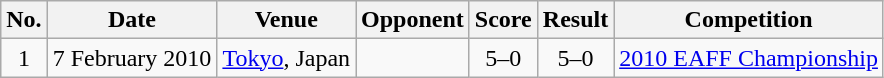<table class="wikitable sortable">
<tr>
<th>No.</th>
<th>Date</th>
<th>Venue</th>
<th>Opponent</th>
<th>Score</th>
<th>Result</th>
<th>Competition</th>
</tr>
<tr>
<td align="center">1</td>
<td>7 February 2010</td>
<td><a href='#'>Tokyo</a>, Japan</td>
<td></td>
<td align="center">5–0</td>
<td align="center">5–0</td>
<td><a href='#'>2010 EAFF Championship</a></td>
</tr>
</table>
